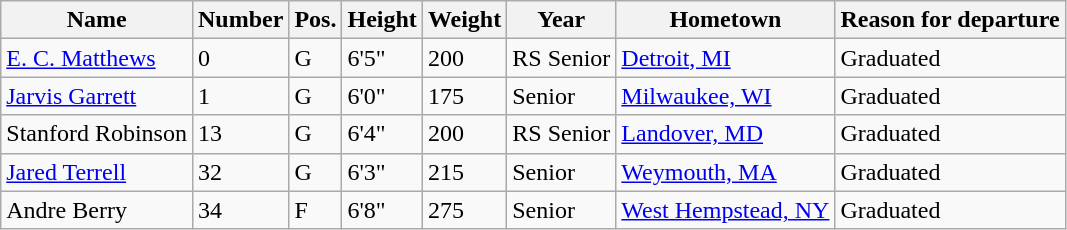<table class="wikitable sortable" border="1">
<tr>
<th>Name</th>
<th>Number</th>
<th>Pos.</th>
<th>Height</th>
<th>Weight</th>
<th>Year</th>
<th>Hometown</th>
<th class="unsortable">Reason for departure</th>
</tr>
<tr>
<td><a href='#'>E. C. Matthews</a></td>
<td>0</td>
<td>G</td>
<td>6'5"</td>
<td>200</td>
<td>RS Senior</td>
<td><a href='#'>Detroit, MI</a></td>
<td>Graduated</td>
</tr>
<tr>
<td><a href='#'>Jarvis Garrett</a></td>
<td>1</td>
<td>G</td>
<td>6'0"</td>
<td>175</td>
<td>Senior</td>
<td><a href='#'>Milwaukee, WI</a></td>
<td>Graduated</td>
</tr>
<tr>
<td>Stanford Robinson</td>
<td>13</td>
<td>G</td>
<td>6'4"</td>
<td>200</td>
<td>RS Senior</td>
<td><a href='#'>Landover, MD</a></td>
<td>Graduated</td>
</tr>
<tr>
<td><a href='#'>Jared Terrell</a></td>
<td>32</td>
<td>G</td>
<td>6'3"</td>
<td>215</td>
<td>Senior</td>
<td><a href='#'>Weymouth, MA</a></td>
<td>Graduated</td>
</tr>
<tr>
<td>Andre Berry</td>
<td>34</td>
<td>F</td>
<td>6'8"</td>
<td>275</td>
<td>Senior</td>
<td><a href='#'>West Hempstead, NY</a></td>
<td>Graduated</td>
</tr>
</table>
